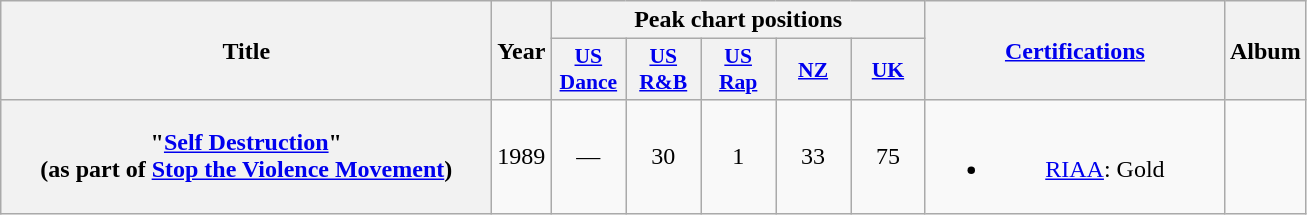<table class="wikitable plainrowheaders" style="text-align:center;">
<tr>
<th scope="col" rowspan="2" style="width:20em;">Title</th>
<th scope="col" rowspan="2">Year</th>
<th scope="col" colspan="5">Peak chart positions</th>
<th scope="col" rowspan="2" style="width:12em;"><a href='#'>Certifications</a></th>
<th scope="col" rowspan="2">Album</th>
</tr>
<tr>
<th scope="col" style="width:3em;font-size:90%;"><a href='#'>US Dance</a><br></th>
<th scope="col" style="width:3em;font-size:90%;"><a href='#'>US R&B</a><br></th>
<th scope="col" style="width:3em;font-size:90%;"><a href='#'>US Rap</a><br></th>
<th scope="col" style="width:3em;font-size:90%;"><a href='#'>NZ</a><br></th>
<th scope="col" style="width:3em;font-size:90%;"><a href='#'>UK</a><br></th>
</tr>
<tr>
<th scope="row">"<a href='#'>Self Destruction</a>"<br><span>(as part of <a href='#'>Stop the Violence Movement</a>)</span></th>
<td>1989</td>
<td>—</td>
<td>30</td>
<td>1</td>
<td>33</td>
<td>75</td>
<td><br><ul><li><a href='#'>RIAA</a>: Gold</li></ul></td>
<td></td>
</tr>
</table>
